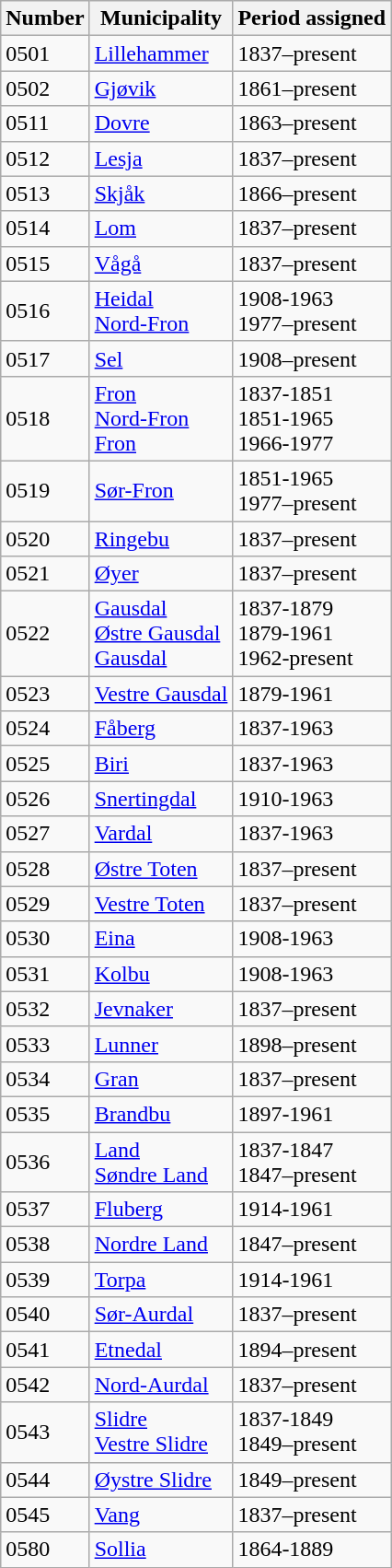<table class="wikitable">
<tr>
<th>Number</th>
<th>Municipality</th>
<th>Period assigned</th>
</tr>
<tr>
<td>0501</td>
<td><a href='#'>Lillehammer</a></td>
<td>1837–present</td>
</tr>
<tr>
<td>0502</td>
<td><a href='#'>Gjøvik</a></td>
<td>1861–present</td>
</tr>
<tr>
<td>0511</td>
<td><a href='#'>Dovre</a></td>
<td>1863–present</td>
</tr>
<tr>
<td>0512</td>
<td><a href='#'>Lesja</a></td>
<td>1837–present</td>
</tr>
<tr>
<td>0513</td>
<td><a href='#'>Skjåk</a></td>
<td>1866–present</td>
</tr>
<tr>
<td>0514</td>
<td><a href='#'>Lom</a></td>
<td>1837–present</td>
</tr>
<tr>
<td>0515</td>
<td><a href='#'>Vågå</a></td>
<td>1837–present</td>
</tr>
<tr>
<td>0516</td>
<td><a href='#'>Heidal</a><br><a href='#'>Nord-Fron</a></td>
<td>1908-1963<br>1977–present</td>
</tr>
<tr>
<td>0517</td>
<td><a href='#'>Sel</a></td>
<td>1908–present</td>
</tr>
<tr>
<td>0518</td>
<td><a href='#'>Fron</a><br><a href='#'>Nord-Fron</a><br><a href='#'>Fron</a></td>
<td>1837-1851<br>1851-1965<br>1966-1977</td>
</tr>
<tr>
<td>0519</td>
<td><a href='#'>Sør-Fron</a></td>
<td>1851-1965<br>1977–present</td>
</tr>
<tr>
<td>0520</td>
<td><a href='#'>Ringebu</a></td>
<td>1837–present</td>
</tr>
<tr>
<td>0521</td>
<td><a href='#'>Øyer</a></td>
<td>1837–present</td>
</tr>
<tr>
<td>0522</td>
<td><a href='#'>Gausdal</a><br><a href='#'>Østre Gausdal</a><br><a href='#'>Gausdal</a></td>
<td>1837-1879<br>1879-1961<br>1962-present</td>
</tr>
<tr>
<td>0523</td>
<td><a href='#'>Vestre Gausdal</a></td>
<td>1879-1961</td>
</tr>
<tr>
<td>0524</td>
<td><a href='#'>Fåberg</a></td>
<td>1837-1963</td>
</tr>
<tr>
<td>0525</td>
<td><a href='#'>Biri</a></td>
<td>1837-1963</td>
</tr>
<tr>
<td>0526</td>
<td><a href='#'>Snertingdal</a></td>
<td>1910-1963</td>
</tr>
<tr>
<td>0527</td>
<td><a href='#'>Vardal</a></td>
<td>1837-1963</td>
</tr>
<tr>
<td>0528</td>
<td><a href='#'>Østre Toten</a></td>
<td>1837–present</td>
</tr>
<tr>
<td>0529</td>
<td><a href='#'>Vestre Toten</a></td>
<td>1837–present</td>
</tr>
<tr>
<td>0530</td>
<td><a href='#'>Eina</a></td>
<td>1908-1963</td>
</tr>
<tr>
<td>0531</td>
<td><a href='#'>Kolbu</a></td>
<td>1908-1963</td>
</tr>
<tr>
<td>0532</td>
<td><a href='#'>Jevnaker</a></td>
<td>1837–present</td>
</tr>
<tr>
<td>0533</td>
<td><a href='#'>Lunner</a></td>
<td>1898–present</td>
</tr>
<tr>
<td>0534</td>
<td><a href='#'>Gran</a></td>
<td>1837–present</td>
</tr>
<tr>
<td>0535</td>
<td><a href='#'>Brandbu</a></td>
<td>1897-1961</td>
</tr>
<tr>
<td>0536</td>
<td><a href='#'>Land</a><br><a href='#'>Søndre Land</a></td>
<td>1837-1847<br>1847–present</td>
</tr>
<tr>
<td>0537</td>
<td><a href='#'>Fluberg</a></td>
<td>1914-1961</td>
</tr>
<tr>
<td>0538</td>
<td><a href='#'>Nordre Land</a></td>
<td>1847–present</td>
</tr>
<tr>
<td>0539</td>
<td><a href='#'>Torpa</a></td>
<td>1914-1961</td>
</tr>
<tr>
<td>0540</td>
<td><a href='#'>Sør-Aurdal</a></td>
<td>1837–present</td>
</tr>
<tr>
<td>0541</td>
<td><a href='#'>Etnedal</a></td>
<td>1894–present</td>
</tr>
<tr>
<td>0542</td>
<td><a href='#'>Nord-Aurdal</a></td>
<td>1837–present</td>
</tr>
<tr>
<td>0543</td>
<td><a href='#'>Slidre</a><br><a href='#'>Vestre Slidre</a></td>
<td>1837-1849<br>1849–present</td>
</tr>
<tr>
<td>0544</td>
<td><a href='#'>Øystre Slidre</a></td>
<td>1849–present</td>
</tr>
<tr>
<td>0545</td>
<td><a href='#'>Vang</a></td>
<td>1837–present</td>
</tr>
<tr>
<td>0580</td>
<td><a href='#'>Sollia</a></td>
<td>1864-1889</td>
</tr>
</table>
